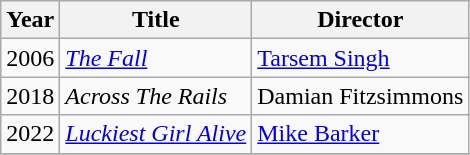<table class="wikitable">
<tr>
<th>Year</th>
<th>Title</th>
<th>Director</th>
</tr>
<tr>
<td>2006</td>
<td><em><a href='#'>The Fall</a></em></td>
<td><a href='#'>Tarsem Singh</a></td>
</tr>
<tr>
<td>2018</td>
<td><em>Across The Rails</em></td>
<td>Damian Fitzsimmons</td>
</tr>
<tr>
<td>2022</td>
<td><em><a href='#'>Luckiest Girl Alive</a></em></td>
<td><a href='#'>Mike Barker</a></td>
</tr>
<tr>
</tr>
</table>
